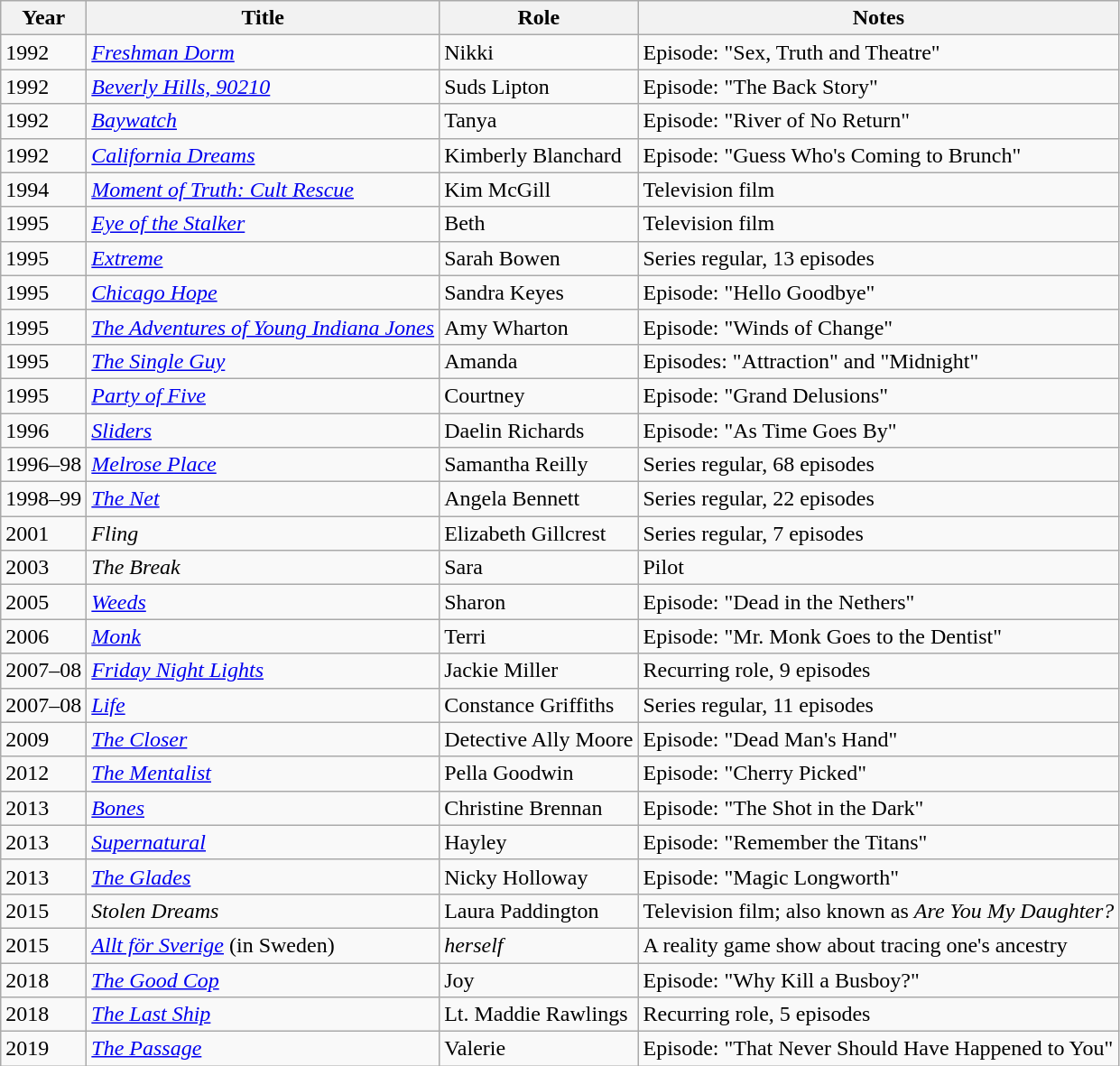<table class="wikitable sortable">
<tr>
<th>Year</th>
<th>Title</th>
<th>Role</th>
<th class="unsortable">Notes</th>
</tr>
<tr>
<td>1992</td>
<td><em><a href='#'>Freshman Dorm</a></em></td>
<td>Nikki</td>
<td>Episode: "Sex, Truth and Theatre"</td>
</tr>
<tr>
<td>1992</td>
<td><em><a href='#'>Beverly Hills, 90210</a></em></td>
<td>Suds Lipton</td>
<td>Episode: "The Back Story"</td>
</tr>
<tr>
<td>1992</td>
<td><em><a href='#'>Baywatch</a></em></td>
<td>Tanya</td>
<td>Episode: "River of No Return"</td>
</tr>
<tr>
<td>1992</td>
<td><em><a href='#'>California Dreams</a></em></td>
<td>Kimberly Blanchard</td>
<td>Episode: "Guess Who's Coming to Brunch"</td>
</tr>
<tr>
<td>1994</td>
<td><em><a href='#'>Moment of Truth: Cult Rescue</a></em></td>
<td>Kim McGill</td>
<td>Television film</td>
</tr>
<tr>
<td>1995</td>
<td><em><a href='#'>Eye of the Stalker</a></em></td>
<td>Beth</td>
<td>Television film</td>
</tr>
<tr>
<td>1995</td>
<td><em><a href='#'>Extreme</a></em></td>
<td>Sarah Bowen</td>
<td>Series regular, 13 episodes</td>
</tr>
<tr>
<td>1995</td>
<td><em><a href='#'>Chicago Hope</a></em></td>
<td>Sandra Keyes</td>
<td>Episode: "Hello Goodbye"</td>
</tr>
<tr>
<td>1995</td>
<td><em><a href='#'>The Adventures of Young Indiana Jones</a></em></td>
<td>Amy Wharton</td>
<td>Episode: "Winds of Change"</td>
</tr>
<tr>
<td>1995</td>
<td><em><a href='#'>The Single Guy</a></em></td>
<td>Amanda</td>
<td>Episodes: "Attraction" and "Midnight"</td>
</tr>
<tr>
<td>1995</td>
<td><em><a href='#'>Party of Five</a></em></td>
<td>Courtney</td>
<td>Episode: "Grand Delusions"</td>
</tr>
<tr>
<td>1996</td>
<td><em><a href='#'>Sliders</a></em></td>
<td>Daelin Richards</td>
<td>Episode: "As Time Goes By"</td>
</tr>
<tr>
<td>1996–98</td>
<td><em><a href='#'>Melrose Place</a></em></td>
<td>Samantha Reilly</td>
<td>Series regular, 68 episodes</td>
</tr>
<tr>
<td>1998–99</td>
<td><em><a href='#'>The Net</a></em></td>
<td>Angela Bennett</td>
<td>Series regular, 22 episodes</td>
</tr>
<tr>
<td>2001</td>
<td><em>Fling</em></td>
<td>Elizabeth Gillcrest</td>
<td>Series regular, 7 episodes</td>
</tr>
<tr>
<td>2003</td>
<td><em>The Break</em></td>
<td>Sara</td>
<td>Pilot</td>
</tr>
<tr>
<td>2005</td>
<td><em><a href='#'>Weeds</a></em></td>
<td>Sharon</td>
<td>Episode: "Dead in the Nethers"</td>
</tr>
<tr>
<td>2006</td>
<td><em><a href='#'>Monk</a></em></td>
<td>Terri</td>
<td>Episode: "Mr. Monk Goes to the Dentist"</td>
</tr>
<tr>
<td>2007–08</td>
<td><em><a href='#'>Friday Night Lights</a></em></td>
<td>Jackie Miller</td>
<td>Recurring role, 9 episodes</td>
</tr>
<tr>
<td>2007–08</td>
<td><em><a href='#'>Life</a></em></td>
<td>Constance Griffiths</td>
<td>Series regular, 11 episodes</td>
</tr>
<tr>
<td>2009</td>
<td><em><a href='#'>The Closer</a></em></td>
<td>Detective Ally Moore</td>
<td>Episode: "Dead Man's Hand"</td>
</tr>
<tr>
<td>2012</td>
<td><em><a href='#'>The Mentalist</a></em></td>
<td>Pella Goodwin</td>
<td>Episode: "Cherry Picked"</td>
</tr>
<tr>
<td>2013</td>
<td><em><a href='#'>Bones</a></em></td>
<td>Christine Brennan</td>
<td>Episode: "The Shot in the Dark"</td>
</tr>
<tr>
<td>2013</td>
<td><em><a href='#'>Supernatural</a></em></td>
<td>Hayley</td>
<td>Episode: "Remember the Titans"</td>
</tr>
<tr>
<td>2013</td>
<td><em><a href='#'>The Glades</a></em></td>
<td>Nicky Holloway</td>
<td>Episode: "Magic Longworth"</td>
</tr>
<tr>
<td>2015</td>
<td><em>Stolen Dreams</em></td>
<td>Laura Paddington</td>
<td>Television film; also known as <em>Are You My Daughter?</em></td>
</tr>
<tr>
<td>2015</td>
<td><em><a href='#'>Allt för Sverige</a></em> (in Sweden)</td>
<td><em>herself</em></td>
<td>A reality game show about tracing one's ancestry</td>
</tr>
<tr>
<td>2018</td>
<td><em><a href='#'>The Good Cop</a></em></td>
<td>Joy</td>
<td>Episode: "Why Kill a Busboy?"</td>
</tr>
<tr>
<td>2018</td>
<td><em><a href='#'>The Last Ship</a></em></td>
<td>Lt. Maddie Rawlings</td>
<td>Recurring role, 5 episodes</td>
</tr>
<tr>
<td>2019</td>
<td><em><a href='#'>The Passage</a></em></td>
<td>Valerie</td>
<td>Episode: "That Never Should Have Happened to You"</td>
</tr>
</table>
